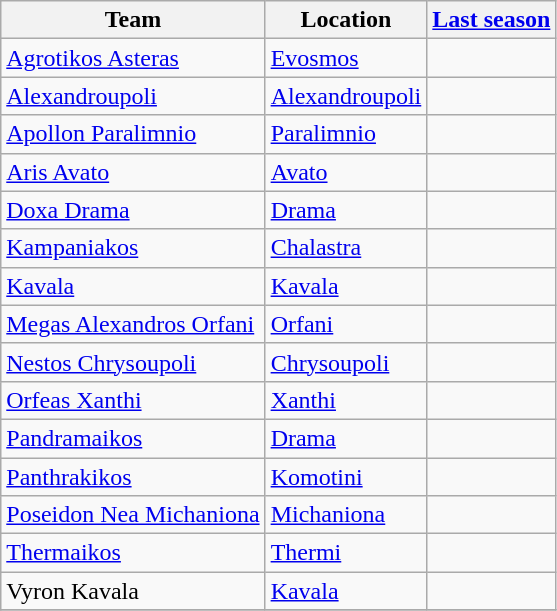<table class="wikitable sortable">
<tr>
<th>Team</th>
<th>Location</th>
<th><a href='#'>Last season</a></th>
</tr>
<tr>
<td><a href='#'>Agrotikos Asteras</a></td>
<td><a href='#'>Evosmos</a></td>
<td></td>
</tr>
<tr>
<td><a href='#'>Alexandroupoli</a></td>
<td><a href='#'>Alexandroupoli</a></td>
<td></td>
</tr>
<tr>
<td><a href='#'>Apollon Paralimnio</a></td>
<td><a href='#'>Paralimnio</a></td>
<td></td>
</tr>
<tr>
<td><a href='#'>Aris Avato</a></td>
<td><a href='#'>Avato</a></td>
<td></td>
</tr>
<tr>
<td><a href='#'>Doxa Drama</a></td>
<td><a href='#'>Drama</a></td>
<td></td>
</tr>
<tr>
<td><a href='#'>Kampaniakos</a></td>
<td><a href='#'>Chalastra</a></td>
<td></td>
</tr>
<tr>
<td><a href='#'>Kavala</a></td>
<td><a href='#'>Kavala</a></td>
<td></td>
</tr>
<tr>
<td><a href='#'>Megas Alexandros Orfani</a></td>
<td><a href='#'>Orfani</a></td>
<td></td>
</tr>
<tr>
<td><a href='#'>Nestos Chrysoupoli</a></td>
<td><a href='#'>Chrysoupoli</a></td>
<td></td>
</tr>
<tr>
<td><a href='#'>Orfeas Xanthi</a></td>
<td><a href='#'>Xanthi</a></td>
<td></td>
</tr>
<tr>
<td><a href='#'>Pandramaikos</a></td>
<td><a href='#'>Drama</a></td>
<td></td>
</tr>
<tr>
<td><a href='#'>Panthrakikos</a></td>
<td><a href='#'>Komotini</a></td>
<td></td>
</tr>
<tr>
<td><a href='#'>Poseidon Nea Michaniona</a></td>
<td><a href='#'>Michaniona</a></td>
<td></td>
</tr>
<tr>
<td><a href='#'>Thermaikos</a></td>
<td><a href='#'>Thermi</a></td>
<td></td>
</tr>
<tr>
<td>Vyron Kavala</td>
<td><a href='#'>Kavala</a></td>
<td></td>
</tr>
<tr>
</tr>
</table>
